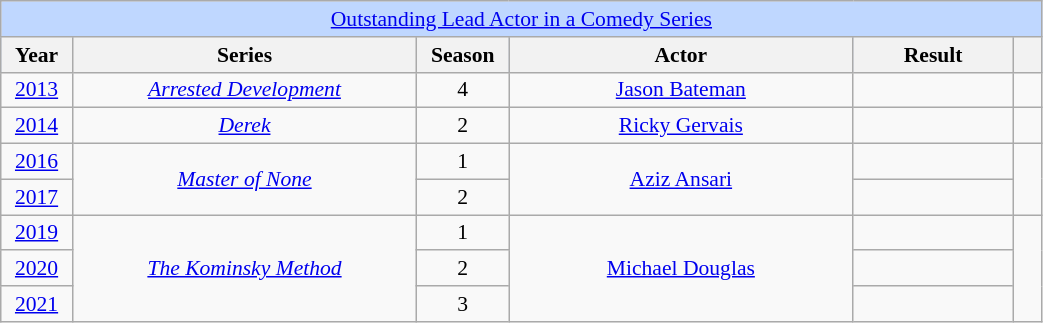<table class="wikitable plainrowheaders" style="text-align: center; font-size: 90%" width=55%>
<tr ---- bgcolor="#bfd7ff">
<td colspan=6 align=center><a href='#'>Outstanding Lead Actor in a Comedy Series</a></td>
</tr>
<tr ---- bgcolor="#bfd7ff">
<th scope="col" style="width:1%;">Year</th>
<th scope="col" style="width:12%;">Series</th>
<th scope="col" style="width:1%;">Season</th>
<th scope="col" style="width:12%;">Actor</th>
<th scope="col" style="width:5%;">Result</th>
<th scope="col" style="width:1%;"></th>
</tr>
<tr>
<td><a href='#'>2013</a></td>
<td><em><a href='#'>Arrested Development</a></em></td>
<td>4</td>
<td><a href='#'>Jason Bateman</a></td>
<td></td>
<td></td>
</tr>
<tr>
<td><a href='#'>2014</a></td>
<td><em><a href='#'>Derek</a></em></td>
<td>2</td>
<td><a href='#'>Ricky Gervais</a></td>
<td></td>
<td></td>
</tr>
<tr>
<td><a href='#'>2016</a></td>
<td rowspan="2"><em><a href='#'>Master of None</a></em></td>
<td>1</td>
<td rowspan="2"><a href='#'>Aziz Ansari</a></td>
<td></td>
<td rowspan="2"></td>
</tr>
<tr>
<td><a href='#'>2017</a></td>
<td>2</td>
<td></td>
</tr>
<tr>
<td><a href='#'>2019</a></td>
<td rowspan="3"><em><a href='#'>The Kominsky Method</a></em></td>
<td>1</td>
<td rowspan="3"><a href='#'>Michael Douglas</a></td>
<td></td>
<td rowspan="3"></td>
</tr>
<tr>
<td><a href='#'>2020</a></td>
<td>2</td>
<td></td>
</tr>
<tr>
<td><a href='#'>2021</a></td>
<td>3</td>
<td></td>
</tr>
</table>
